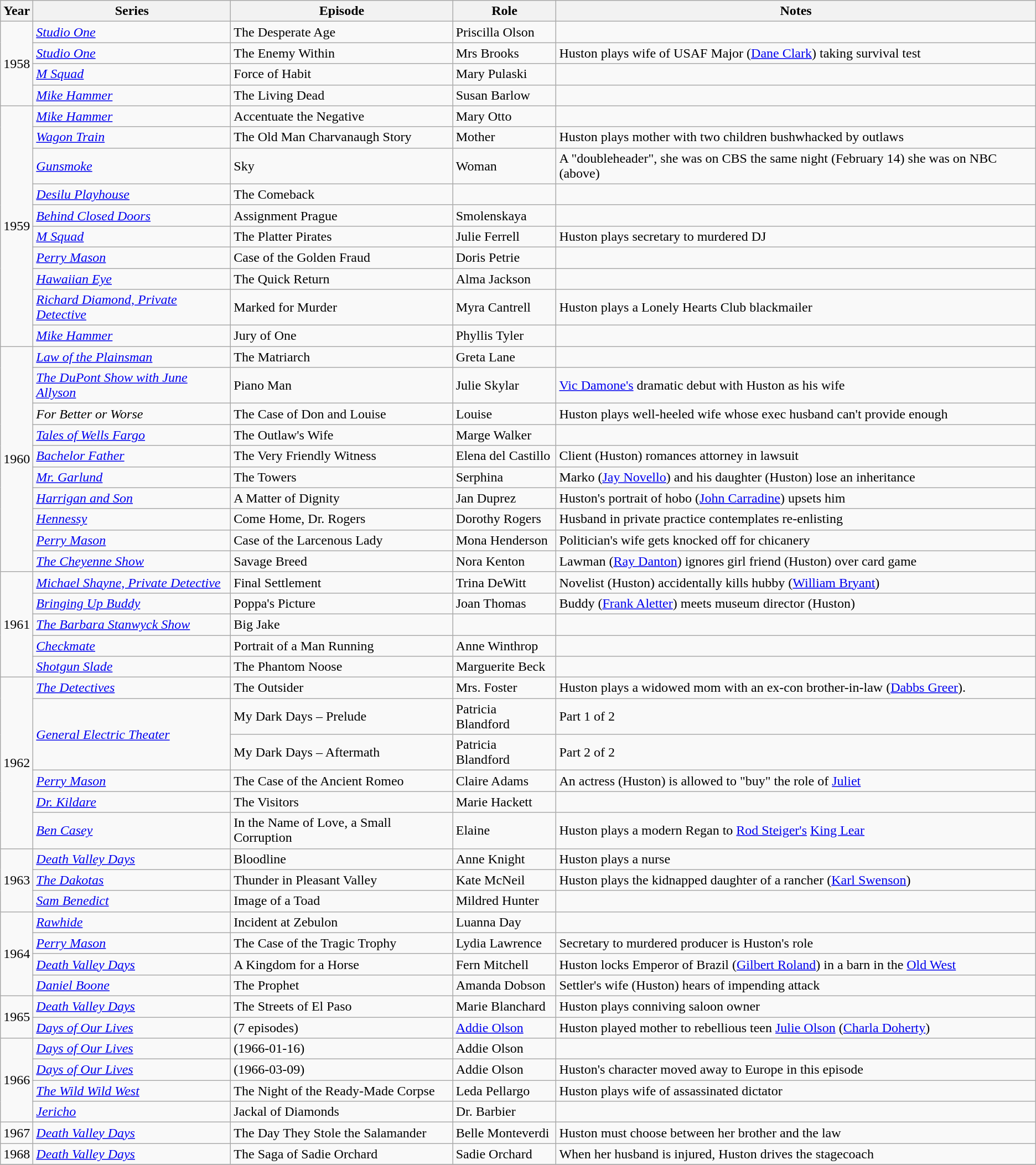<table class="wikitable sortable plainrowheaders">
<tr>
<th scope="col">Year</th>
<th scope="col">Series</th>
<th scope="col">Episode</th>
<th scope="col">Role</th>
<th scope="col">Notes</th>
</tr>
<tr>
<td rowspan=4>1958</td>
<td><em><a href='#'>Studio One</a></em></td>
<td>The Desperate Age</td>
<td>Priscilla Olson</td>
<td></td>
</tr>
<tr>
<td><em><a href='#'>Studio One</a></em></td>
<td>The Enemy Within</td>
<td>Mrs Brooks</td>
<td>Huston plays wife of USAF Major (<a href='#'>Dane Clark</a>) taking survival test</td>
</tr>
<tr>
<td><em><a href='#'>M Squad</a></em></td>
<td>Force of Habit</td>
<td>Mary Pulaski</td>
<td></td>
</tr>
<tr>
<td><em><a href='#'>Mike Hammer</a></em></td>
<td>The Living Dead</td>
<td>Susan Barlow</td>
<td></td>
</tr>
<tr>
<td rowspan=10>1959</td>
<td><em><a href='#'>Mike Hammer</a></em></td>
<td>Accentuate the Negative</td>
<td>Mary Otto</td>
<td></td>
</tr>
<tr>
<td><em><a href='#'>Wagon Train</a></em></td>
<td>The Old Man Charvanaugh Story</td>
<td>Mother</td>
<td>Huston plays mother with two children bushwhacked by outlaws</td>
</tr>
<tr>
<td><em><a href='#'>Gunsmoke</a></em></td>
<td>Sky</td>
<td>Woman</td>
<td>A "doubleheader", she was on CBS the same night (February 14) she was on NBC (above)</td>
</tr>
<tr>
<td><em><a href='#'>Desilu Playhouse</a></em></td>
<td>The Comeback</td>
<td></td>
<td></td>
</tr>
<tr>
<td><em><a href='#'>Behind Closed Doors</a></em></td>
<td>Assignment Prague</td>
<td>Smolenskaya</td>
<td></td>
</tr>
<tr>
<td><em><a href='#'>M Squad</a></em></td>
<td>The Platter Pirates</td>
<td>Julie Ferrell</td>
<td>Huston plays secretary to murdered DJ</td>
</tr>
<tr>
<td><em><a href='#'>Perry Mason</a></em></td>
<td>Case of the Golden Fraud</td>
<td>Doris Petrie</td>
<td></td>
</tr>
<tr>
<td><em><a href='#'>Hawaiian Eye</a></em></td>
<td>The Quick Return</td>
<td>Alma Jackson</td>
<td></td>
</tr>
<tr>
<td><em><a href='#'>Richard Diamond, Private Detective</a></em></td>
<td>Marked for Murder</td>
<td>Myra Cantrell</td>
<td>Huston plays a Lonely Hearts Club blackmailer</td>
</tr>
<tr>
<td><em><a href='#'>Mike Hammer</a></em></td>
<td>Jury of One</td>
<td>Phyllis Tyler</td>
<td></td>
</tr>
<tr>
<td rowspan=10>1960</td>
<td><em><a href='#'>Law of the Plainsman</a></em></td>
<td>The Matriarch</td>
<td>Greta Lane</td>
<td></td>
</tr>
<tr>
<td><em><a href='#'>The DuPont Show with June Allyson</a></em></td>
<td>Piano Man</td>
<td>Julie Skylar</td>
<td><a href='#'>Vic Damone's</a> dramatic debut with Huston as his wife</td>
</tr>
<tr>
<td><em>For Better or Worse</em></td>
<td>The Case of Don and Louise</td>
<td>Louise</td>
<td>Huston plays well-heeled wife whose exec husband can't provide enough</td>
</tr>
<tr>
<td><em><a href='#'>Tales of Wells Fargo</a></em></td>
<td>The Outlaw's Wife</td>
<td>Marge Walker</td>
<td></td>
</tr>
<tr>
<td><em><a href='#'>Bachelor Father</a></em></td>
<td>The Very Friendly Witness</td>
<td>Elena del Castillo</td>
<td>Client (Huston) romances attorney in lawsuit</td>
</tr>
<tr>
<td><em><a href='#'>Mr. Garlund</a></em></td>
<td>The Towers</td>
<td>Serphina</td>
<td>Marko (<a href='#'>Jay Novello</a>) and his daughter (Huston) lose an inheritance </td>
</tr>
<tr>
<td><em><a href='#'>Harrigan and Son</a></em></td>
<td>A Matter of Dignity</td>
<td>Jan Duprez</td>
<td>Huston's portrait of hobo (<a href='#'>John Carradine</a>) upsets him</td>
</tr>
<tr>
<td><em><a href='#'>Hennessy</a></em></td>
<td>Come Home, Dr. Rogers</td>
<td>Dorothy Rogers</td>
<td>Husband in private practice contemplates re-enlisting</td>
</tr>
<tr>
<td><em><a href='#'>Perry Mason</a></em></td>
<td>Case of the Larcenous Lady</td>
<td>Mona Henderson</td>
<td>Politician's wife gets knocked off for chicanery</td>
</tr>
<tr>
<td><em><a href='#'>The Cheyenne Show</a></em></td>
<td>Savage Breed</td>
<td>Nora Kenton</td>
<td>Lawman (<a href='#'>Ray Danton</a>) ignores girl friend (Huston) over card game</td>
</tr>
<tr>
<td rowspan=5>1961</td>
<td><em><a href='#'>Michael Shayne, Private Detective</a></em></td>
<td>Final Settlement</td>
<td>Trina DeWitt</td>
<td>Novelist (Huston) accidentally kills hubby (<a href='#'>William Bryant</a>)</td>
</tr>
<tr>
<td><em><a href='#'>Bringing Up Buddy</a></em></td>
<td>Poppa's Picture</td>
<td>Joan Thomas</td>
<td>Buddy (<a href='#'>Frank Aletter</a>) meets museum director (Huston) </td>
</tr>
<tr>
<td><em><a href='#'>The Barbara Stanwyck Show</a></em></td>
<td>Big Jake</td>
<td></td>
<td></td>
</tr>
<tr>
<td><em><a href='#'>Checkmate</a></em></td>
<td>Portrait of a Man Running</td>
<td>Anne Winthrop</td>
<td></td>
</tr>
<tr>
<td><em><a href='#'>Shotgun Slade</a></em></td>
<td>The Phantom Noose</td>
<td>Marguerite Beck</td>
<td></td>
</tr>
<tr>
<td rowspan=6>1962</td>
<td><em><a href='#'>The Detectives</a></em></td>
<td>The Outsider</td>
<td>Mrs. Foster</td>
<td>Huston plays a widowed mom with an ex-con brother-in-law (<a href='#'>Dabbs Greer</a>).</td>
</tr>
<tr>
<td rowspan=2><em><a href='#'>General Electric Theater</a></em></td>
<td>My Dark Days – Prelude</td>
<td>Patricia Blandford</td>
<td>Part 1 of 2  </td>
</tr>
<tr>
<td>My Dark Days – Aftermath</td>
<td>Patricia Blandford</td>
<td>Part 2 of 2 </td>
</tr>
<tr>
<td><em><a href='#'>Perry Mason</a></em></td>
<td>The Case of the Ancient Romeo</td>
<td>Claire Adams</td>
<td>An actress (Huston) is allowed to "buy" the role of <a href='#'>Juliet</a></td>
</tr>
<tr>
<td><em><a href='#'>Dr. Kildare</a></em></td>
<td>The Visitors</td>
<td>Marie Hackett</td>
<td></td>
</tr>
<tr>
<td><em><a href='#'>Ben Casey</a></em></td>
<td>In the Name of Love, a Small Corruption</td>
<td>Elaine</td>
<td>Huston plays a modern Regan to <a href='#'>Rod Steiger's</a> <a href='#'>King Lear</a></td>
</tr>
<tr>
<td rowspan=3>1963</td>
<td><em><a href='#'>Death Valley Days</a></em></td>
<td>Bloodline</td>
<td>Anne Knight</td>
<td>Huston plays a nurse</td>
</tr>
<tr>
<td><em><a href='#'>The Dakotas</a></em></td>
<td>Thunder in Pleasant Valley</td>
<td>Kate McNeil</td>
<td>Huston plays the kidnapped daughter of a rancher (<a href='#'>Karl Swenson</a>)</td>
</tr>
<tr>
<td><em><a href='#'>Sam Benedict</a></em></td>
<td>Image of a Toad</td>
<td>Mildred Hunter</td>
<td></td>
</tr>
<tr>
<td rowspan=4>1964</td>
<td><em><a href='#'>Rawhide</a></em></td>
<td>Incident at Zebulon</td>
<td>Luanna Day</td>
<td></td>
</tr>
<tr>
<td><em><a href='#'>Perry Mason</a></em></td>
<td>The Case of the Tragic Trophy</td>
<td>Lydia Lawrence</td>
<td>Secretary to murdered producer is Huston's role</td>
</tr>
<tr>
<td><em><a href='#'>Death Valley Days</a></em></td>
<td>A Kingdom for a Horse</td>
<td>Fern Mitchell</td>
<td>Huston locks Emperor of Brazil (<a href='#'>Gilbert Roland</a>) in a barn in the <a href='#'>Old West</a></td>
</tr>
<tr>
<td><em><a href='#'>Daniel Boone</a></em></td>
<td>The Prophet</td>
<td>Amanda Dobson</td>
<td>Settler's wife (Huston) hears of impending attack</td>
</tr>
<tr>
<td rowspan=2>1965</td>
<td><em><a href='#'>Death Valley Days</a></em></td>
<td>The Streets of El Paso</td>
<td>Marie Blanchard</td>
<td>Huston plays conniving saloon owner</td>
</tr>
<tr>
<td><em><a href='#'>Days of Our Lives</a></em></td>
<td>(7 episodes)</td>
<td><a href='#'>Addie Olson</a></td>
<td>Huston played mother to rebellious teen <a href='#'>Julie Olson</a> (<a href='#'>Charla Doherty</a>)</td>
</tr>
<tr>
<td rowspan=4>1966</td>
<td><em><a href='#'>Days of Our Lives</a></em></td>
<td>(1966-01-16)</td>
<td>Addie Olson</td>
<td></td>
</tr>
<tr>
<td><em><a href='#'>Days of Our Lives</a></em></td>
<td>(1966-03-09)</td>
<td>Addie Olson</td>
<td>Huston's character moved away to Europe in this episode</td>
</tr>
<tr>
<td><em><a href='#'>The Wild Wild West</a></em></td>
<td>The Night of the Ready-Made Corpse</td>
<td>Leda Pellargo</td>
<td>Huston plays wife of assassinated dictator</td>
</tr>
<tr>
<td><em><a href='#'>Jericho</a></em></td>
<td>Jackal of Diamonds</td>
<td>Dr. Barbier</td>
<td></td>
</tr>
<tr>
<td>1967</td>
<td><em><a href='#'>Death Valley Days</a></em></td>
<td>The Day They Stole the Salamander</td>
<td>Belle Monteverdi</td>
<td>Huston must choose between her brother and the law</td>
</tr>
<tr>
<td>1968</td>
<td><em><a href='#'>Death Valley Days</a></em></td>
<td>The Saga of Sadie Orchard</td>
<td>Sadie Orchard</td>
<td>When her husband is injured, Huston drives the stagecoach</td>
</tr>
<tr>
</tr>
</table>
